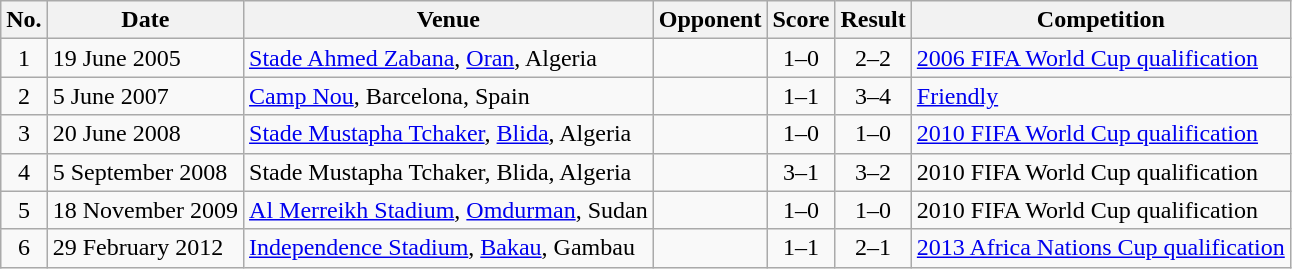<table class="wikitable sortable">
<tr>
<th scope="col">No.</th>
<th scope="col">Date</th>
<th scope="col">Venue</th>
<th scope="col">Opponent</th>
<th scope="col">Score</th>
<th scope="col">Result</th>
<th scope="col">Competition</th>
</tr>
<tr>
<td style="text-align:center;">1</td>
<td>19 June 2005</td>
<td><a href='#'>Stade Ahmed Zabana</a>, <a href='#'>Oran</a>, Algeria</td>
<td></td>
<td style="text-align:center;">1–0</td>
<td style="text-align:center;">2–2</td>
<td><a href='#'>2006 FIFA World Cup qualification</a></td>
</tr>
<tr>
<td style="text-align:center;">2</td>
<td>5 June 2007</td>
<td><a href='#'>Camp Nou</a>, Barcelona, Spain</td>
<td></td>
<td style="text-align:center;">1–1</td>
<td style="text-align:center;">3–4</td>
<td><a href='#'>Friendly</a></td>
</tr>
<tr>
<td style="text-align:center;">3</td>
<td>20 June 2008</td>
<td><a href='#'>Stade Mustapha Tchaker</a>, <a href='#'>Blida</a>, Algeria</td>
<td></td>
<td style="text-align:center;">1–0</td>
<td style="text-align:center;">1–0</td>
<td><a href='#'>2010 FIFA World Cup qualification</a></td>
</tr>
<tr>
<td style="text-align:center;">4</td>
<td>5 September 2008</td>
<td>Stade Mustapha Tchaker, Blida, Algeria</td>
<td></td>
<td style="text-align:center;">3–1</td>
<td style="text-align:center;">3–2</td>
<td>2010 FIFA World Cup qualification</td>
</tr>
<tr>
<td style="text-align:center;">5</td>
<td>18 November 2009</td>
<td><a href='#'>Al Merreikh Stadium</a>, <a href='#'>Omdurman</a>, Sudan</td>
<td></td>
<td style="text-align:center;">1–0</td>
<td style="text-align:center;">1–0</td>
<td>2010 FIFA World Cup qualification</td>
</tr>
<tr>
<td style="text-align:center;">6</td>
<td>29 February 2012</td>
<td><a href='#'>Independence Stadium</a>, <a href='#'>Bakau</a>, Gambau</td>
<td></td>
<td style="text-align:center;">1–1</td>
<td style="text-align:center;">2–1</td>
<td><a href='#'>2013 Africa Nations Cup qualification</a></td>
</tr>
</table>
